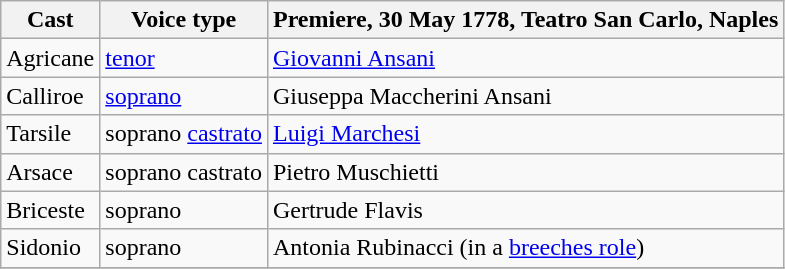<table class="wikitable">
<tr>
<th>Cast</th>
<th>Voice type</th>
<th>Premiere, 30 May 1778, Teatro San Carlo, Naples</th>
</tr>
<tr>
<td>Agricane</td>
<td><a href='#'>tenor</a></td>
<td><a href='#'>Giovanni Ansani</a></td>
</tr>
<tr>
<td>Calliroe</td>
<td><a href='#'>soprano</a></td>
<td>Giuseppa Maccherini Ansani</td>
</tr>
<tr>
<td>Tarsile</td>
<td>soprano <a href='#'>castrato</a></td>
<td><a href='#'>Luigi Marchesi</a></td>
</tr>
<tr>
<td>Arsace</td>
<td>soprano castrato</td>
<td>Pietro Muschietti</td>
</tr>
<tr>
<td>Briceste</td>
<td>soprano</td>
<td>Gertrude Flavis</td>
</tr>
<tr>
<td>Sidonio</td>
<td>soprano</td>
<td>Antonia Rubinacci (in a <a href='#'>breeches role</a>)</td>
</tr>
<tr>
</tr>
</table>
